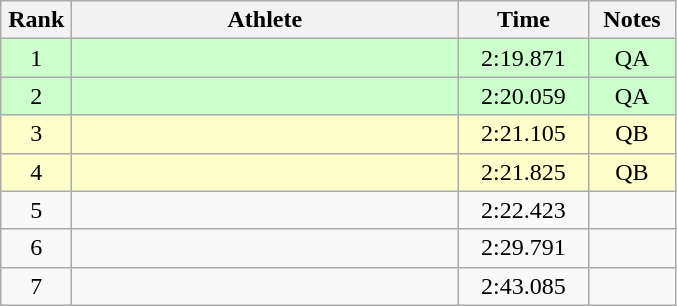<table class=wikitable style="text-align:center">
<tr>
<th width=40>Rank</th>
<th width=250>Athlete</th>
<th width=80>Time</th>
<th width=50>Notes</th>
</tr>
<tr bgcolor="ccffcc">
<td>1</td>
<td align=left></td>
<td>2:19.871</td>
<td>QA</td>
</tr>
<tr bgcolor="ccffcc">
<td>2</td>
<td align=left></td>
<td>2:20.059</td>
<td>QA</td>
</tr>
<tr bgcolor="ffffcc">
<td>3</td>
<td align=left></td>
<td>2:21.105</td>
<td>QB</td>
</tr>
<tr bgcolor="ffffcc">
<td>4</td>
<td align=left></td>
<td>2:21.825</td>
<td>QB</td>
</tr>
<tr>
<td>5</td>
<td align=left></td>
<td>2:22.423</td>
<td></td>
</tr>
<tr>
<td>6</td>
<td align=left></td>
<td>2:29.791</td>
<td></td>
</tr>
<tr>
<td>7</td>
<td align=left></td>
<td>2:43.085</td>
<td></td>
</tr>
</table>
